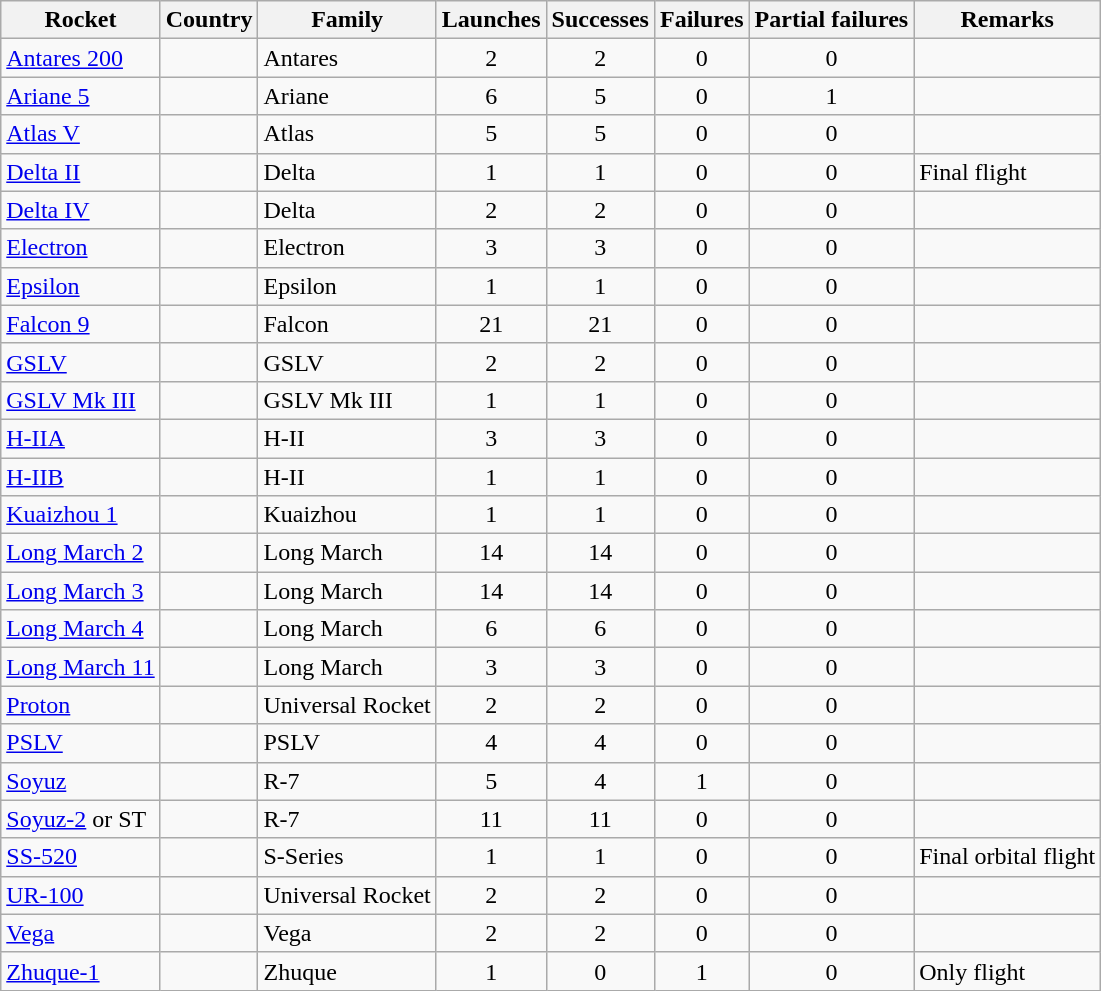<table class="wikitable sortable collapsible collapsed" style="text-align:center;">
<tr>
<th>Rocket</th>
<th>Country</th>
<th>Family</th>
<th>Launches</th>
<th>Successes</th>
<th>Failures</th>
<th>Partial failures</th>
<th>Remarks</th>
</tr>
<tr>
<td align=left><a href='#'>Antares 200</a></td>
<td align=left></td>
<td align=left>Antares</td>
<td>2</td>
<td>2</td>
<td>0</td>
<td>0</td>
<td></td>
</tr>
<tr>
<td align=left><a href='#'>Ariane 5</a></td>
<td align=left></td>
<td align=left>Ariane</td>
<td>6</td>
<td>5</td>
<td>0</td>
<td>1</td>
<td></td>
</tr>
<tr>
<td align=left><a href='#'>Atlas V</a></td>
<td align=left></td>
<td align=left>Atlas</td>
<td>5</td>
<td>5</td>
<td>0</td>
<td>0</td>
<td></td>
</tr>
<tr>
<td align=left><a href='#'>Delta II</a></td>
<td align=left></td>
<td align=left>Delta</td>
<td>1</td>
<td>1</td>
<td>0</td>
<td>0</td>
<td align=left>Final flight</td>
</tr>
<tr>
<td align=left><a href='#'>Delta IV</a></td>
<td align=left></td>
<td align=left>Delta</td>
<td>2</td>
<td>2</td>
<td>0</td>
<td>0</td>
<td></td>
</tr>
<tr>
<td align=left><a href='#'>Electron</a></td>
<td align=left></td>
<td align=left>Electron</td>
<td>3</td>
<td>3</td>
<td>0</td>
<td>0</td>
<td></td>
</tr>
<tr>
<td align=left><a href='#'>Epsilon</a></td>
<td align=left></td>
<td align=left>Epsilon</td>
<td>1</td>
<td>1</td>
<td>0</td>
<td>0</td>
<td></td>
</tr>
<tr>
<td align=left><a href='#'>Falcon 9</a></td>
<td align=left></td>
<td align=left>Falcon</td>
<td>21</td>
<td>21</td>
<td>0</td>
<td>0</td>
<td></td>
</tr>
<tr>
<td align=left><a href='#'>GSLV</a></td>
<td align=left></td>
<td align=left>GSLV</td>
<td>2</td>
<td>2</td>
<td>0</td>
<td>0</td>
<td></td>
</tr>
<tr>
<td align=left><a href='#'>GSLV Mk III</a></td>
<td align=left></td>
<td align=left>GSLV Mk III</td>
<td>1</td>
<td>1</td>
<td>0</td>
<td>0</td>
<td></td>
</tr>
<tr>
<td align=left><a href='#'>H-IIA</a></td>
<td align=left></td>
<td align=left>H-II</td>
<td>3</td>
<td>3</td>
<td>0</td>
<td>0</td>
<td></td>
</tr>
<tr>
<td align=left><a href='#'>H-IIB</a></td>
<td align=left></td>
<td align=left>H-II</td>
<td>1</td>
<td>1</td>
<td>0</td>
<td>0</td>
<td></td>
</tr>
<tr>
<td align=left><a href='#'>Kuaizhou 1</a></td>
<td align=left></td>
<td align=left>Kuaizhou</td>
<td>1</td>
<td>1</td>
<td>0</td>
<td>0</td>
<td></td>
</tr>
<tr>
<td align=left><a href='#'>Long March 2</a></td>
<td align=left></td>
<td align=left>Long March</td>
<td>14</td>
<td>14</td>
<td>0</td>
<td>0</td>
<td></td>
</tr>
<tr>
<td align=left><a href='#'>Long March 3</a></td>
<td align=left></td>
<td align=left>Long March</td>
<td>14</td>
<td>14</td>
<td>0</td>
<td>0</td>
<td></td>
</tr>
<tr>
<td align=left><a href='#'>Long March 4</a></td>
<td align=left></td>
<td align=left>Long March</td>
<td>6</td>
<td>6</td>
<td>0</td>
<td>0</td>
<td></td>
</tr>
<tr>
<td align=left><a href='#'>Long March 11</a></td>
<td align=left></td>
<td align=left>Long March</td>
<td>3</td>
<td>3</td>
<td>0</td>
<td>0</td>
<td></td>
</tr>
<tr>
<td align=left><a href='#'>Proton</a></td>
<td align=left></td>
<td align=left>Universal Rocket</td>
<td>2</td>
<td>2</td>
<td>0</td>
<td>0</td>
<td></td>
</tr>
<tr>
<td align=left><a href='#'>PSLV</a></td>
<td align=left></td>
<td align=left>PSLV</td>
<td>4</td>
<td>4</td>
<td>0</td>
<td>0</td>
<td></td>
</tr>
<tr>
<td align=left><a href='#'>Soyuz</a></td>
<td align=left></td>
<td align=left>R-7</td>
<td>5</td>
<td>4</td>
<td>1</td>
<td>0</td>
<td></td>
</tr>
<tr>
<td align=left><a href='#'>Soyuz-2</a> or ST</td>
<td align=left></td>
<td align=left>R-7</td>
<td>11</td>
<td>11</td>
<td>0</td>
<td>0</td>
<td></td>
</tr>
<tr>
<td align=left><a href='#'>SS-520</a></td>
<td align=left></td>
<td align=left>S-Series</td>
<td>1</td>
<td>1</td>
<td>0</td>
<td>0</td>
<td align=left>Final orbital flight</td>
</tr>
<tr>
<td align=left><a href='#'>UR-100</a></td>
<td align=left></td>
<td align=left>Universal Rocket</td>
<td>2</td>
<td>2</td>
<td>0</td>
<td>0</td>
<td></td>
</tr>
<tr>
<td align=left><a href='#'>Vega</a></td>
<td align=left></td>
<td align=left>Vega</td>
<td>2</td>
<td>2</td>
<td>0</td>
<td>0</td>
<td></td>
</tr>
<tr>
<td align=left><a href='#'>Zhuque-1</a></td>
<td align=left></td>
<td align=left>Zhuque</td>
<td>1</td>
<td>0</td>
<td>1</td>
<td>0</td>
<td align=left>Only flight</td>
</tr>
</table>
